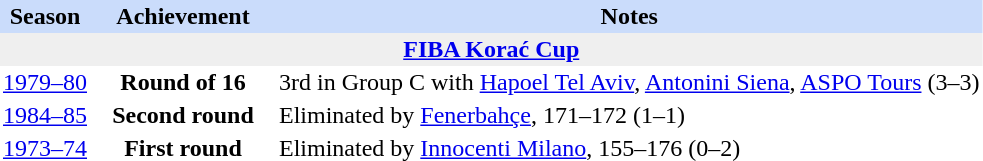<table class="toccolours" border="0" cellpadding="2" cellspacing="0" align="left" style="margin:0.5em;">
<tr bgcolor=#CADCFB>
<th>Season</th>
<th style="width:120px;">Achievement</th>
<th>Notes</th>
</tr>
<tr>
<th colspan="4" bgcolor=#EFEFEF><a href='#'>FIBA Korać Cup</a></th>
</tr>
<tr>
<td align="center"><a href='#'>1979–80</a></td>
<td align="center"><strong>Round of 16</strong></td>
<td align="left">3rd in Group C with <a href='#'>Hapoel Tel Aviv</a>, <a href='#'>Antonini Siena</a>, <a href='#'>ASPO Tours</a> (3–3)</td>
</tr>
<tr>
<td align="center"><a href='#'>1984–85</a></td>
<td align="center"><strong>Second round</strong></td>
<td align="left">Eliminated by <a href='#'>Fenerbahçe</a>, 171–172 (1–1)</td>
</tr>
<tr>
<td align="center"><a href='#'>1973–74</a></td>
<td align="center"><strong>First round</strong></td>
<td align="left">Eliminated by <a href='#'>Innocenti Milano</a>, 155–176 (0–2)</td>
</tr>
<tr>
</tr>
</table>
